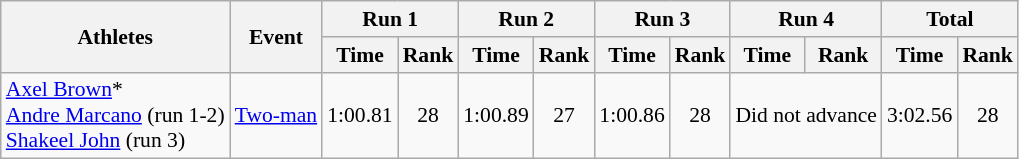<table class="wikitable" style="font-size:90%; text-align:center;">
<tr>
<th rowspan="2">Athletes</th>
<th rowspan="2">Event</th>
<th colspan="2">Run 1</th>
<th colspan="2">Run 2</th>
<th colspan="2">Run 3</th>
<th colspan="2">Run 4</th>
<th colspan="2">Total</th>
</tr>
<tr>
<th>Time</th>
<th>Rank</th>
<th>Time</th>
<th>Rank</th>
<th>Time</th>
<th>Rank</th>
<th>Time</th>
<th>Rank</th>
<th>Time</th>
<th>Rank</th>
</tr>
<tr align=center>
<td align=left><a href='#'>Axel Brown</a>*<br><a href='#'>Andre Marcano</a> (run 1-2)<br><a href='#'>Shakeel John</a> (run 3)</td>
<td align=left><a href='#'>Two-man</a></td>
<td>1:00.81</td>
<td>28</td>
<td>1:00.89</td>
<td>27</td>
<td>1:00.86</td>
<td>28</td>
<td colspan="2">Did not advance</td>
<td>3:02.56</td>
<td>28</td>
</tr>
</table>
